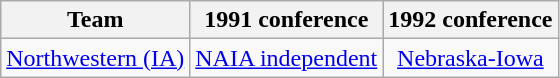<table class="wikitable sortable">
<tr>
<th>Team</th>
<th>1991 conference</th>
<th>1992 conference</th>
</tr>
<tr style="text-align:center;">
<td><a href='#'>Northwestern (IA)</a></td>
<td><a href='#'>NAIA independent</a></td>
<td><a href='#'>Nebraska-Iowa</a></td>
</tr>
</table>
